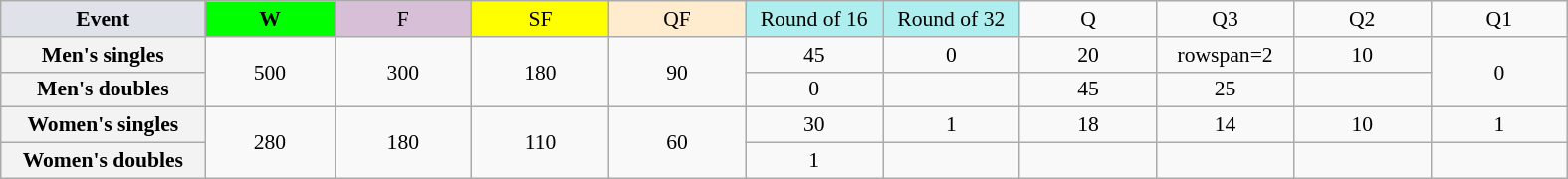<table class=wikitable style=font-size:90%;text-align:center>
<tr>
<td style="width:130px; background:#dfe2e9;"><strong>Event</strong></td>
<td style="width:80px; background:lime;"><strong>W</strong></td>
<td style="width:85px; background:thistle;">F</td>
<td style="width:85px; background:#ff0;">SF</td>
<td style="width:85px; background:#ffebcd;">QF</td>
<td style="width:85px; background:#afeeee;">Round of 16</td>
<td style="width:85px; background:#afeeee;">Round of 32</td>
<td width=85>Q</td>
<td width=85>Q3</td>
<td width=85>Q2</td>
<td width=85>Q1</td>
</tr>
<tr>
<th style="background:#f3f3f3;">Men's singles</th>
<td rowspan=2>500</td>
<td rowspan=2>300</td>
<td rowspan=2>180</td>
<td rowspan=2>90</td>
<td>45</td>
<td>0</td>
<td>20</td>
<td>rowspan=2 </td>
<td>10</td>
<td rowspan=2>0</td>
</tr>
<tr>
<th style="background:#f3f3f3;">Men's doubles</th>
<td>0</td>
<td></td>
<td>45</td>
<td>25</td>
</tr>
<tr>
<th style="background:#f3f3f3;">Women's singles</th>
<td rowspan=2>280</td>
<td rowspan=2>180</td>
<td rowspan=2>110</td>
<td rowspan=2>60</td>
<td>30</td>
<td>1</td>
<td>18</td>
<td>14</td>
<td>10</td>
<td>1</td>
</tr>
<tr>
<th style="background:#f3f3f3;">Women's doubles</th>
<td>1</td>
<td></td>
<td></td>
<td></td>
<td></td>
<td></td>
</tr>
</table>
